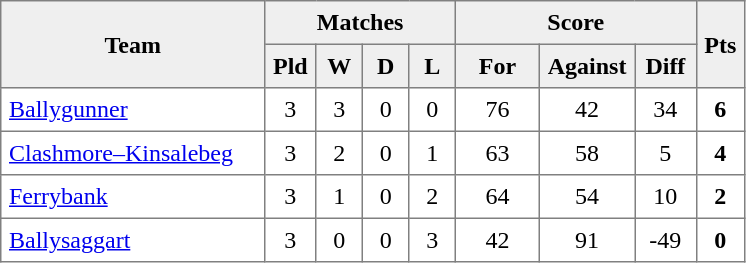<table style=border-collapse:collapse border=1 cellspacing=0 cellpadding=5>
<tr align=center bgcolor=#efefef>
<th rowspan=2 width=165>Team</th>
<th colspan=4>Matches</th>
<th colspan=3>Score</th>
<th rowspan=2width=20>Pts</th>
</tr>
<tr align=center bgcolor=#efefef>
<th width=20>Pld</th>
<th width=20>W</th>
<th width=20>D</th>
<th width=20>L</th>
<th width=45>For</th>
<th width=45>Against</th>
<th width=30>Diff</th>
</tr>
<tr align=center>
<td style="text-align:left;"><a href='#'>Ballygunner</a></td>
<td>3</td>
<td>3</td>
<td>0</td>
<td>0</td>
<td>76</td>
<td>42</td>
<td>34</td>
<td><strong>6</strong></td>
</tr>
<tr align=center>
<td style="text-align:left;"><a href='#'>Clashmore–Kinsalebeg</a></td>
<td>3</td>
<td>2</td>
<td>0</td>
<td>1</td>
<td>63</td>
<td>58</td>
<td>5</td>
<td><strong>4</strong></td>
</tr>
<tr align=center>
<td style="text-align:left;"><a href='#'>Ferrybank</a></td>
<td>3</td>
<td>1</td>
<td>0</td>
<td>2</td>
<td>64</td>
<td>54</td>
<td>10</td>
<td><strong>2</strong></td>
</tr>
<tr align=center>
<td style="text-align:left;"><a href='#'>Ballysaggart</a></td>
<td>3</td>
<td>0</td>
<td>0</td>
<td>3</td>
<td>42</td>
<td>91</td>
<td>-49</td>
<td><strong>0</strong></td>
</tr>
</table>
